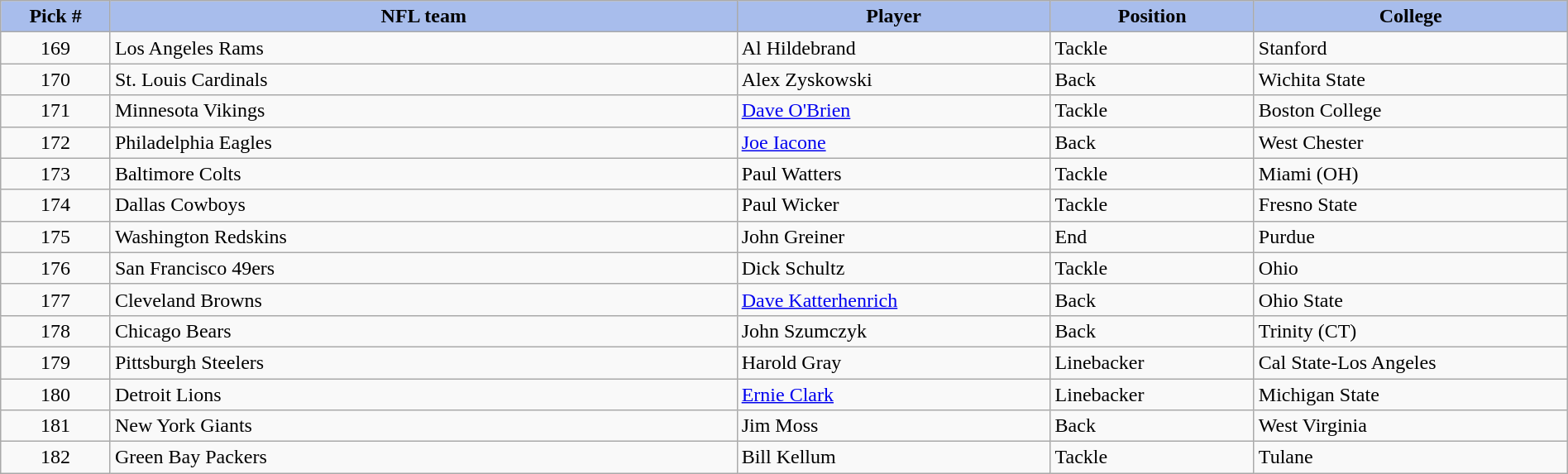<table class="wikitable sortable sortable" style="width: 100%">
<tr>
<th style="background:#A8BDEC;" width=7%>Pick #</th>
<th width=40% style="background:#A8BDEC;">NFL team</th>
<th width=20% style="background:#A8BDEC;">Player</th>
<th width=13% style="background:#A8BDEC;">Position</th>
<th style="background:#A8BDEC;">College</th>
</tr>
<tr>
<td align=center>169</td>
<td>Los Angeles Rams</td>
<td>Al Hildebrand</td>
<td>Tackle</td>
<td>Stanford</td>
</tr>
<tr>
<td align=center>170</td>
<td>St. Louis Cardinals</td>
<td>Alex Zyskowski</td>
<td>Back</td>
<td>Wichita State</td>
</tr>
<tr>
<td align=center>171</td>
<td>Minnesota Vikings</td>
<td><a href='#'>Dave O'Brien</a></td>
<td>Tackle</td>
<td>Boston College</td>
</tr>
<tr>
<td align=center>172</td>
<td>Philadelphia Eagles</td>
<td><a href='#'>Joe Iacone</a></td>
<td>Back</td>
<td>West Chester</td>
</tr>
<tr>
<td align=center>173</td>
<td>Baltimore Colts</td>
<td>Paul Watters</td>
<td>Tackle</td>
<td>Miami (OH)</td>
</tr>
<tr>
<td align=center>174</td>
<td>Dallas Cowboys</td>
<td>Paul Wicker</td>
<td>Tackle</td>
<td>Fresno State</td>
</tr>
<tr>
<td align=center>175</td>
<td>Washington Redskins</td>
<td>John Greiner</td>
<td>End</td>
<td>Purdue</td>
</tr>
<tr>
<td align=center>176</td>
<td>San Francisco 49ers</td>
<td>Dick Schultz</td>
<td>Tackle</td>
<td>Ohio</td>
</tr>
<tr>
<td align=center>177</td>
<td>Cleveland Browns</td>
<td><a href='#'>Dave Katterhenrich</a></td>
<td>Back</td>
<td>Ohio State</td>
</tr>
<tr>
<td align=center>178</td>
<td>Chicago Bears</td>
<td>John Szumczyk</td>
<td>Back</td>
<td>Trinity (CT)</td>
</tr>
<tr>
<td align=center>179</td>
<td>Pittsburgh Steelers</td>
<td>Harold Gray</td>
<td>Linebacker</td>
<td>Cal State-Los Angeles</td>
</tr>
<tr>
<td align=center>180</td>
<td>Detroit Lions</td>
<td><a href='#'>Ernie Clark</a></td>
<td>Linebacker</td>
<td>Michigan State</td>
</tr>
<tr>
<td align=center>181</td>
<td>New York Giants</td>
<td>Jim Moss</td>
<td>Back</td>
<td>West Virginia</td>
</tr>
<tr>
<td align=center>182</td>
<td>Green Bay Packers</td>
<td>Bill Kellum</td>
<td>Tackle</td>
<td>Tulane</td>
</tr>
</table>
